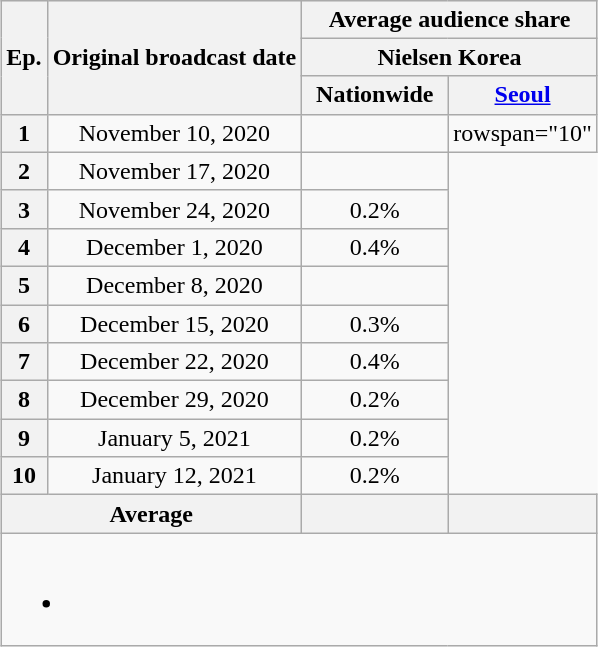<table class="wikitable" style="text-align:center;max-width:600px; margin-left: auto; margin-right: auto; border: none;">
<tr>
</tr>
<tr>
<th rowspan="3">Ep.</th>
<th rowspan="3">Original broadcast date</th>
<th colspan="2">Average audience share</th>
</tr>
<tr>
<th colspan="2">Nielsen Korea</th>
</tr>
<tr>
<th width="90">Nationwide</th>
<th width="90"><a href='#'>Seoul</a></th>
</tr>
<tr>
<th rowspan="1">1</th>
<td rowspan="1">November 10, 2020</td>
<td></td>
<td>rowspan="10" </td>
</tr>
<tr>
<th rowspan="1">2</th>
<td rowspan="1">November 17, 2020</td>
<td></td>
</tr>
<tr>
<th rowspan="1">3</th>
<td rowspan="1">November 24, 2020</td>
<td>0.2%</td>
</tr>
<tr>
<th>4</th>
<td>December 1, 2020</td>
<td>0.4%</td>
</tr>
<tr>
<th rowspan="1">5</th>
<td rowspan="1">December 8, 2020</td>
<td></td>
</tr>
<tr>
<th>6</th>
<td>December 15, 2020</td>
<td>0.3%</td>
</tr>
<tr>
<th>7</th>
<td>December 22, 2020</td>
<td>0.4%</td>
</tr>
<tr>
<th>8</th>
<td>December 29, 2020</td>
<td>0.2%</td>
</tr>
<tr>
<th>9</th>
<td>January 5, 2021</td>
<td>0.2%</td>
</tr>
<tr>
<th>10</th>
<td>January 12, 2021</td>
<td>0.2%</td>
</tr>
<tr>
<th colspan="2">Average</th>
<th></th>
<th></th>
</tr>
<tr>
<td colspan="5"><br><ul><li></li></ul></td>
</tr>
</table>
